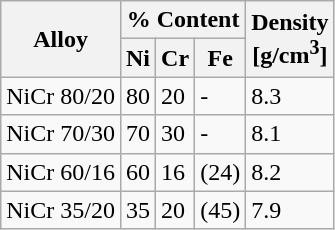<table class="wikitable">
<tr>
<th rowspan="2">Alloy</th>
<th colspan="3">% Content</th>
<th rowspan="2">Density<br>[g/cm<sup>3</sup>]</th>
</tr>
<tr>
<th>Ni</th>
<th>Cr</th>
<th>Fe</th>
</tr>
<tr>
<td>NiCr 80/20</td>
<td>80</td>
<td>20</td>
<td>-</td>
<td>8.3</td>
</tr>
<tr>
<td>NiCr 70/30</td>
<td>70</td>
<td>30</td>
<td>-</td>
<td>8.1</td>
</tr>
<tr>
<td>NiCr 60/16</td>
<td>60</td>
<td>16</td>
<td>(24)</td>
<td>8.2</td>
</tr>
<tr>
<td>NiCr 35/20</td>
<td>35</td>
<td>20</td>
<td>(45)</td>
<td>7.9</td>
</tr>
</table>
